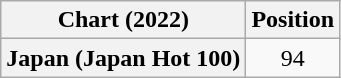<table class="wikitable plainrowheaders" style="text-align:center">
<tr>
<th scope="col">Chart (2022)</th>
<th scope="col">Position</th>
</tr>
<tr>
<th scope="row">Japan (Japan Hot 100)</th>
<td>94</td>
</tr>
</table>
